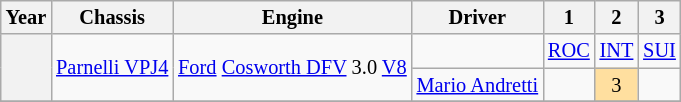<table class="wikitable" style="text-align:center; font-size:85%">
<tr>
<th>Year</th>
<th>Chassis</th>
<th>Engine</th>
<th>Driver</th>
<th>1</th>
<th>2</th>
<th>3</th>
</tr>
<tr>
<th rowspan="2"></th>
<td rowspan="2"><a href='#'>Parnelli VPJ4</a></td>
<td rowspan="2"><a href='#'>Ford</a> <a href='#'>Cosworth DFV</a> 3.0 <a href='#'>V8</a></td>
<td></td>
<td><a href='#'>ROC</a></td>
<td><a href='#'>INT</a></td>
<td><a href='#'>SUI</a></td>
</tr>
<tr>
<td align="left"> <a href='#'>Mario Andretti</a></td>
<td></td>
<td style="background:#FFDF9F;">3</td>
<td></td>
</tr>
<tr>
</tr>
</table>
